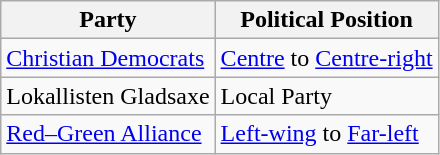<table class="wikitable mw-collapsible mw-collapsed">
<tr>
<th>Party</th>
<th>Political Position</th>
</tr>
<tr>
<td><a href='#'>Christian Democrats</a></td>
<td><a href='#'>Centre</a> to <a href='#'>Centre-right</a></td>
</tr>
<tr>
<td>Lokallisten Gladsaxe</td>
<td>Local Party</td>
</tr>
<tr>
<td><a href='#'>Red–Green Alliance</a></td>
<td><a href='#'>Left-wing</a> to <a href='#'>Far-left</a></td>
</tr>
</table>
